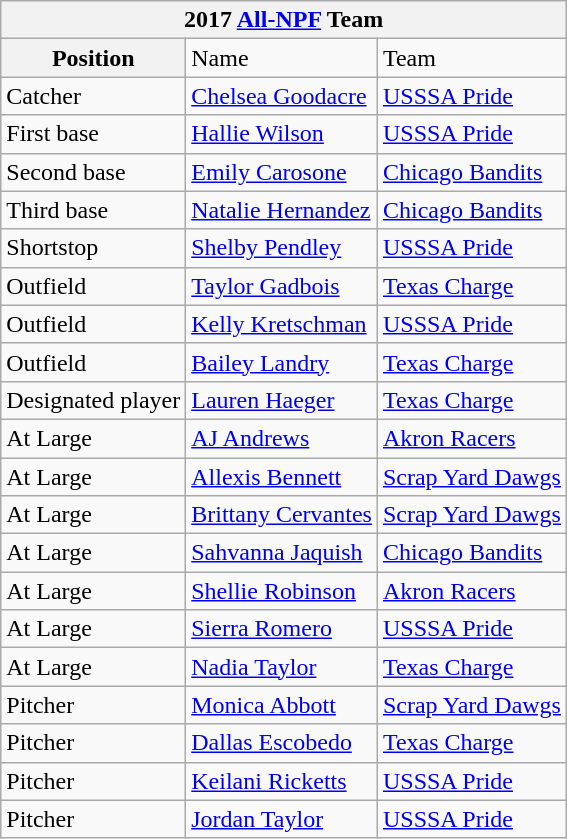<table class="wikitable">
<tr>
<th colspan=3>2017 <a href='#'>All-NPF</a> Team</th>
</tr>
<tr>
<th>Position</th>
<td>Name</td>
<td>Team</td>
</tr>
<tr>
<td>Catcher</td>
<td><a href='#'>Chelsea Goodacre</a></td>
<td><a href='#'>USSSA Pride</a></td>
</tr>
<tr>
<td>First base</td>
<td><a href='#'>Hallie Wilson</a></td>
<td><a href='#'>USSSA Pride</a></td>
</tr>
<tr>
<td>Second base</td>
<td><a href='#'>Emily Carosone</a></td>
<td><a href='#'>Chicago Bandits</a></td>
</tr>
<tr>
<td>Third base</td>
<td><a href='#'>Natalie Hernandez</a></td>
<td><a href='#'>Chicago Bandits</a></td>
</tr>
<tr>
<td>Shortstop</td>
<td><a href='#'>Shelby Pendley</a></td>
<td><a href='#'>USSSA Pride</a></td>
</tr>
<tr>
<td>Outfield</td>
<td><a href='#'>Taylor Gadbois</a></td>
<td><a href='#'>Texas Charge</a></td>
</tr>
<tr>
<td>Outfield</td>
<td><a href='#'>Kelly Kretschman</a></td>
<td><a href='#'>USSSA Pride</a></td>
</tr>
<tr>
<td>Outfield</td>
<td><a href='#'>Bailey Landry</a></td>
<td><a href='#'>Texas Charge</a></td>
</tr>
<tr>
<td>Designated player</td>
<td><a href='#'>Lauren Haeger</a></td>
<td><a href='#'>Texas Charge</a></td>
</tr>
<tr>
<td>At Large</td>
<td><a href='#'>AJ Andrews</a></td>
<td><a href='#'>Akron Racers</a></td>
</tr>
<tr>
<td>At Large</td>
<td><a href='#'>Allexis Bennett</a></td>
<td><a href='#'>Scrap Yard Dawgs</a></td>
</tr>
<tr>
<td>At Large</td>
<td><a href='#'>Brittany Cervantes</a></td>
<td><a href='#'>Scrap Yard Dawgs</a></td>
</tr>
<tr>
<td>At Large</td>
<td><a href='#'>Sahvanna Jaquish</a></td>
<td><a href='#'>Chicago Bandits</a></td>
</tr>
<tr>
<td>At Large</td>
<td><a href='#'>Shellie Robinson</a></td>
<td><a href='#'>Akron Racers</a></td>
</tr>
<tr>
<td>At Large</td>
<td><a href='#'>Sierra Romero</a></td>
<td><a href='#'>USSSA Pride</a></td>
</tr>
<tr>
<td>At Large</td>
<td><a href='#'>Nadia Taylor</a></td>
<td><a href='#'>Texas Charge</a></td>
</tr>
<tr>
<td>Pitcher</td>
<td><a href='#'>Monica Abbott</a></td>
<td><a href='#'>Scrap Yard Dawgs</a></td>
</tr>
<tr>
<td>Pitcher</td>
<td><a href='#'>Dallas Escobedo</a></td>
<td><a href='#'>Texas Charge</a></td>
</tr>
<tr>
<td>Pitcher</td>
<td><a href='#'>Keilani Ricketts</a></td>
<td><a href='#'>USSSA Pride</a></td>
</tr>
<tr>
<td>Pitcher</td>
<td><a href='#'>Jordan Taylor</a></td>
<td><a href='#'>USSSA Pride</a></td>
</tr>
</table>
